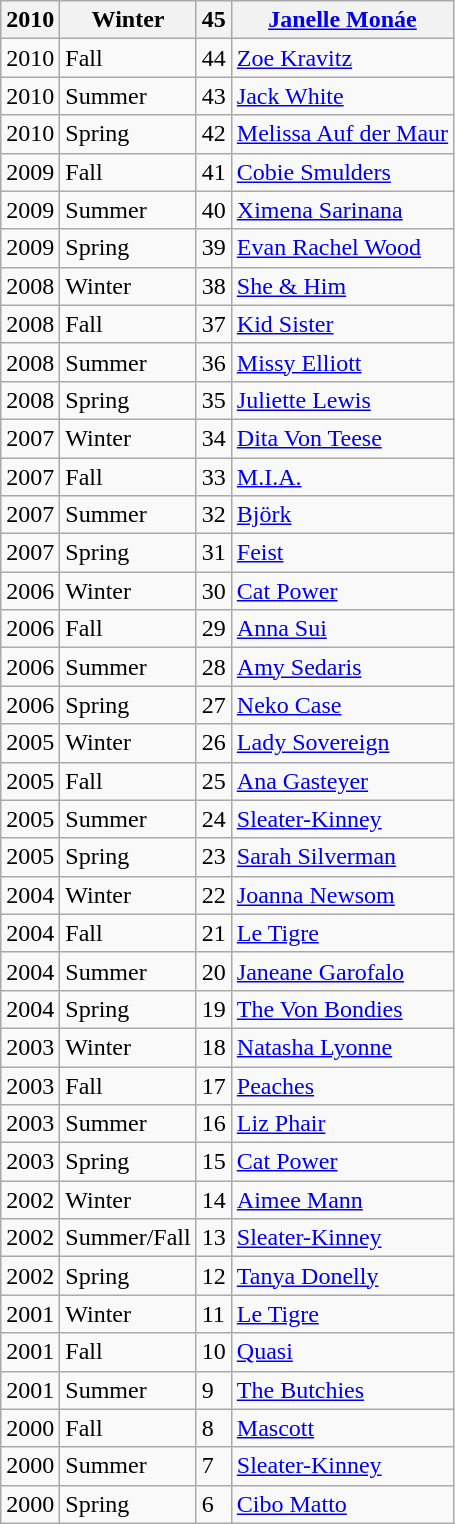<table class="wikitable" border="1">
<tr>
<th>2010</th>
<th>Winter</th>
<th>45</th>
<th><a href='#'>Janelle Monáe</a></th>
</tr>
<tr>
<td>2010</td>
<td>Fall</td>
<td>44</td>
<td><a href='#'>Zoe Kravitz</a></td>
</tr>
<tr>
<td>2010</td>
<td>Summer</td>
<td>43</td>
<td><a href='#'>Jack White</a></td>
</tr>
<tr>
<td>2010</td>
<td>Spring</td>
<td>42</td>
<td><a href='#'>Melissa Auf der Maur</a></td>
</tr>
<tr>
<td>2009</td>
<td>Fall</td>
<td>41</td>
<td><a href='#'>Cobie Smulders</a></td>
</tr>
<tr>
<td>2009</td>
<td>Summer</td>
<td>40</td>
<td><a href='#'>Ximena Sarinana</a></td>
</tr>
<tr>
<td>2009</td>
<td>Spring</td>
<td>39</td>
<td><a href='#'>Evan Rachel Wood</a></td>
</tr>
<tr>
<td>2008</td>
<td>Winter</td>
<td>38</td>
<td><a href='#'>She & Him</a></td>
</tr>
<tr>
<td>2008</td>
<td>Fall</td>
<td>37</td>
<td><a href='#'>Kid Sister</a></td>
</tr>
<tr>
<td>2008</td>
<td>Summer</td>
<td>36</td>
<td><a href='#'>Missy Elliott</a></td>
</tr>
<tr>
<td>2008</td>
<td>Spring</td>
<td>35</td>
<td><a href='#'>Juliette Lewis</a></td>
</tr>
<tr>
<td>2007</td>
<td>Winter</td>
<td>34</td>
<td><a href='#'>Dita Von Teese</a></td>
</tr>
<tr>
<td>2007</td>
<td>Fall</td>
<td>33</td>
<td><a href='#'>M.I.A.</a></td>
</tr>
<tr>
<td>2007</td>
<td>Summer</td>
<td>32</td>
<td><a href='#'>Björk</a></td>
</tr>
<tr>
<td>2007</td>
<td>Spring</td>
<td>31</td>
<td><a href='#'>Feist</a></td>
</tr>
<tr>
<td>2006</td>
<td>Winter</td>
<td>30</td>
<td><a href='#'>Cat Power</a></td>
</tr>
<tr>
<td>2006</td>
<td>Fall</td>
<td>29</td>
<td><a href='#'>Anna Sui</a></td>
</tr>
<tr>
<td>2006</td>
<td>Summer</td>
<td>28</td>
<td><a href='#'>Amy Sedaris</a></td>
</tr>
<tr>
<td>2006</td>
<td>Spring</td>
<td>27</td>
<td><a href='#'>Neko Case</a></td>
</tr>
<tr>
<td>2005</td>
<td>Winter</td>
<td>26</td>
<td><a href='#'>Lady Sovereign</a></td>
</tr>
<tr>
<td>2005</td>
<td>Fall</td>
<td>25</td>
<td><a href='#'>Ana Gasteyer</a></td>
</tr>
<tr>
<td>2005</td>
<td>Summer</td>
<td>24</td>
<td><a href='#'>Sleater-Kinney</a></td>
</tr>
<tr>
<td>2005</td>
<td>Spring</td>
<td>23</td>
<td><a href='#'>Sarah Silverman</a></td>
</tr>
<tr>
<td>2004</td>
<td>Winter</td>
<td>22</td>
<td><a href='#'>Joanna Newsom</a></td>
</tr>
<tr>
<td>2004</td>
<td>Fall</td>
<td>21</td>
<td><a href='#'>Le Tigre</a></td>
</tr>
<tr>
<td>2004</td>
<td>Summer</td>
<td>20</td>
<td><a href='#'>Janeane Garofalo</a></td>
</tr>
<tr>
<td>2004</td>
<td>Spring</td>
<td>19</td>
<td><a href='#'>The Von Bondies</a></td>
</tr>
<tr>
<td>2003</td>
<td>Winter</td>
<td>18</td>
<td><a href='#'>Natasha Lyonne</a></td>
</tr>
<tr>
<td>2003</td>
<td>Fall</td>
<td>17</td>
<td><a href='#'>Peaches</a></td>
</tr>
<tr>
<td>2003</td>
<td>Summer</td>
<td>16</td>
<td><a href='#'>Liz Phair</a></td>
</tr>
<tr>
<td>2003</td>
<td>Spring</td>
<td>15</td>
<td><a href='#'>Cat Power</a></td>
</tr>
<tr>
<td>2002</td>
<td>Winter</td>
<td>14</td>
<td><a href='#'>Aimee Mann</a></td>
</tr>
<tr>
<td>2002</td>
<td>Summer/Fall</td>
<td>13</td>
<td><a href='#'>Sleater-Kinney</a></td>
</tr>
<tr>
<td>2002</td>
<td>Spring</td>
<td>12</td>
<td><a href='#'>Tanya Donelly</a></td>
</tr>
<tr>
<td>2001</td>
<td>Winter</td>
<td>11</td>
<td><a href='#'>Le Tigre</a></td>
</tr>
<tr>
<td>2001</td>
<td>Fall</td>
<td>10</td>
<td><a href='#'>Quasi</a></td>
</tr>
<tr>
<td>2001</td>
<td>Summer</td>
<td>9</td>
<td><a href='#'>The Butchies</a></td>
</tr>
<tr>
<td>2000</td>
<td>Fall</td>
<td>8</td>
<td><a href='#'>Mascott</a></td>
</tr>
<tr>
<td>2000</td>
<td>Summer</td>
<td>7</td>
<td><a href='#'>Sleater-Kinney</a></td>
</tr>
<tr>
<td>2000</td>
<td>Spring</td>
<td>6</td>
<td><a href='#'>Cibo Matto</a></td>
</tr>
</table>
